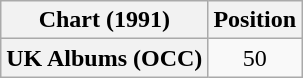<table class="wikitable plainrowheaders" style="text-align:center">
<tr>
<th scope="col">Chart (1991)</th>
<th scope="col">Position</th>
</tr>
<tr>
<th scope="row">UK Albums (OCC)</th>
<td>50</td>
</tr>
</table>
